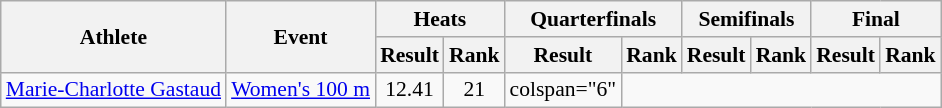<table class=wikitable style="font-size:90%;text-align:center">
<tr>
<th rowspan=2>Athlete</th>
<th rowspan=2>Event</th>
<th colspan=2>Heats</th>
<th colspan=2>Quarterfinals</th>
<th colspan=2>Semifinals</th>
<th colspan=2>Final</th>
</tr>
<tr>
<th>Result</th>
<th>Rank</th>
<th>Result</th>
<th>Rank</th>
<th>Result</th>
<th>Rank</th>
<th>Result</th>
<th>Rank</th>
</tr>
<tr>
<td align=left><a href='#'>Marie-Charlotte Gastaud</a></td>
<td align=left><a href='#'>Women's 100 m</a></td>
<td>12.41</td>
<td>21 </td>
<td>colspan="6" </td>
</tr>
</table>
